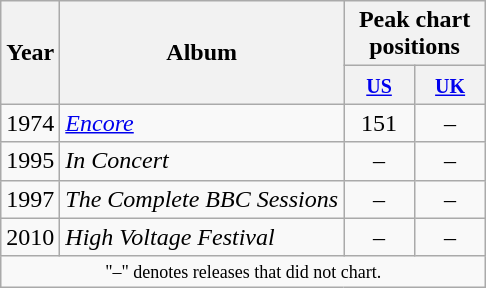<table class="wikitable">
<tr>
<th scope="col" rowspan="2">Year</th>
<th scope="col" rowspan="2">Album</th>
<th scope="col" colspan="2">Peak chart positions</th>
</tr>
<tr>
<th style="width:40px;"><small><a href='#'>US</a></small><br></th>
<th style="width:40px;"><small><a href='#'>UK</a></small><br></th>
</tr>
<tr>
<td>1974</td>
<td><em><a href='#'>Encore</a></em></td>
<td style="text-align:center;">151</td>
<td style="text-align:center;">–</td>
</tr>
<tr>
<td>1995</td>
<td><em>In Concert</em></td>
<td style="text-align:center;">–</td>
<td style="text-align:center;">–</td>
</tr>
<tr>
<td>1997</td>
<td><em>The Complete BBC Sessions</em></td>
<td style="text-align:center;">–</td>
<td style="text-align:center;">–</td>
</tr>
<tr>
<td>2010</td>
<td><em>High Voltage Festival</em></td>
<td style="text-align:center;">–</td>
<td style="text-align:center;">–</td>
</tr>
<tr>
<td colspan="5" style="text-align:center; font-size:9pt;">"–" denotes releases that did not chart.</td>
</tr>
</table>
